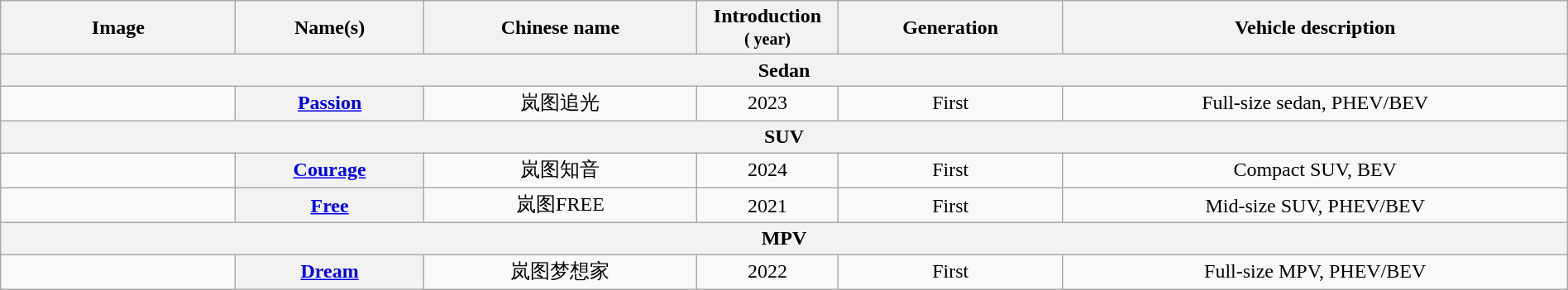<table class="wikitable sortable" style="text-align: center; width: 100%">
<tr>
<th class="unsortable" width="15%">Image</th>
<th class="unsortable" width="12%">Name(s)</th>
<th>Chinese name</th>
<th width="9%">Introduction<br><small>( year)</small></th>
<th>Generation</th>
<th class="unsortable">Vehicle description</th>
</tr>
<tr>
<th colspan="6">Sedan</th>
</tr>
<tr>
<td><br></td>
<th><a href='#'>Passion</a></th>
<td>岚图追光</td>
<td>2023</td>
<td>First</td>
<td>Full-size sedan, PHEV/BEV</td>
</tr>
<tr>
<th colspan="6">SUV</th>
</tr>
<tr>
<td></td>
<th><a href='#'>Courage</a></th>
<td>岚图知音</td>
<td>2024</td>
<td>First</td>
<td>Compact SUV, BEV</td>
</tr>
<tr>
<td></td>
<th><a href='#'>Free</a></th>
<td>岚图FREE</td>
<td>2021</td>
<td>First</td>
<td>Mid-size SUV, PHEV/BEV</td>
</tr>
<tr>
<th colspan="6">MPV</th>
</tr>
<tr>
<td><br></td>
<th><a href='#'>Dream</a></th>
<td>岚图梦想家</td>
<td>2022</td>
<td>First</td>
<td>Full-size MPV, PHEV/BEV</td>
</tr>
</table>
